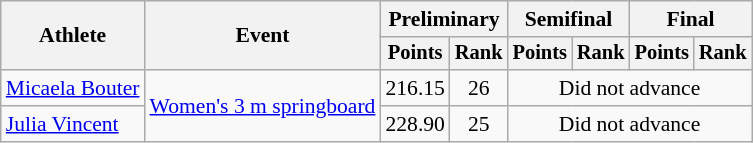<table class=wikitable style="font-size:90%">
<tr>
<th rowspan="2">Athlete</th>
<th rowspan="2">Event</th>
<th colspan="2">Preliminary</th>
<th colspan="2">Semifinal</th>
<th colspan="2">Final</th>
</tr>
<tr style="font-size:95%">
<th>Points</th>
<th>Rank</th>
<th>Points</th>
<th>Rank</th>
<th>Points</th>
<th>Rank</th>
</tr>
<tr align=center>
<td align=left><a href='#'>Micaela Bouter</a></td>
<td align=left rowspan=2><a href='#'>Women's 3 m springboard</a></td>
<td>216.15</td>
<td>26</td>
<td colspan=4>Did not advance</td>
</tr>
<tr align=center>
<td align=left><a href='#'>Julia Vincent</a></td>
<td>228.90</td>
<td>25</td>
<td colspan=4>Did not advance</td>
</tr>
</table>
